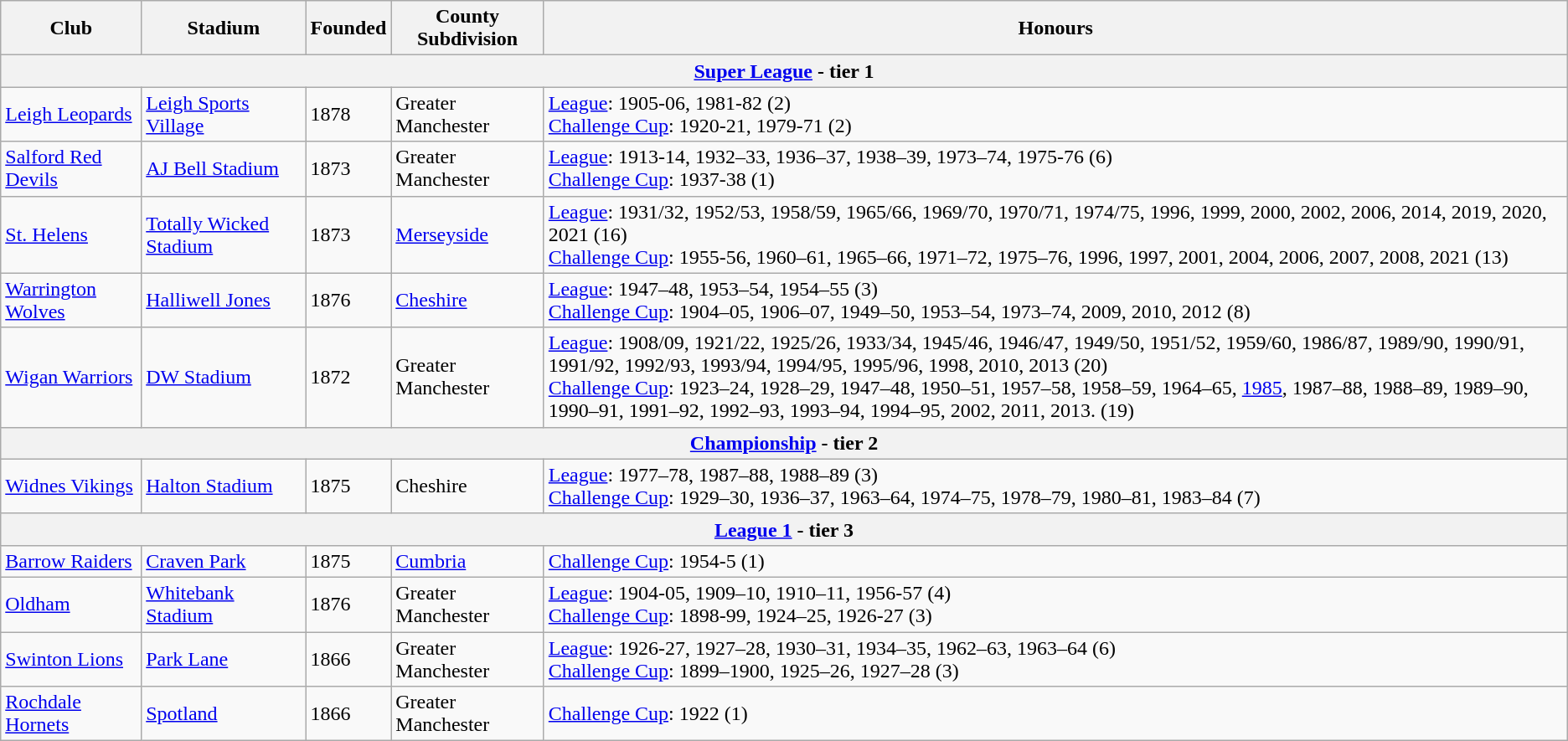<table class="wikitable">
<tr>
<th>Club</th>
<th>Stadium</th>
<th>Founded</th>
<th>County Subdivision</th>
<th>Honours</th>
</tr>
<tr>
<th colspan=5><a href='#'>Super League</a> - tier 1</th>
</tr>
<tr>
<td><a href='#'>Leigh Leopards</a></td>
<td><a href='#'>Leigh Sports Village</a></td>
<td>1878</td>
<td>Greater Manchester</td>
<td><a href='#'>League</a>: 1905-06, 1981-82 (2)<br><a href='#'>Challenge Cup</a>: 1920-21, 1979-71 (2)</td>
</tr>
<tr>
<td><a href='#'>Salford Red Devils</a></td>
<td><a href='#'>AJ Bell Stadium</a></td>
<td>1873</td>
<td>Greater Manchester</td>
<td><a href='#'>League</a>: 1913-14, 1932–33, 1936–37, 1938–39, 1973–74, 1975-76 (6)<br><a href='#'>Challenge Cup</a>: 1937-38 (1)</td>
</tr>
<tr>
<td><a href='#'>St. Helens</a></td>
<td><a href='#'>Totally Wicked Stadium</a></td>
<td>1873</td>
<td><a href='#'>Merseyside</a></td>
<td><a href='#'>League</a>: 1931/32, 1952/53, 1958/59, 1965/66, 1969/70, 1970/71, 1974/75, 1996, 1999, 2000, 2002, 2006, 2014, 2019, 2020, 2021 (16)<br><a href='#'>Challenge Cup</a>: 1955-56, 1960–61, 1965–66, 1971–72, 1975–76, 1996, 1997, 2001, 2004, 2006, 2007, 2008, 2021 (13)</td>
</tr>
<tr>
<td><a href='#'>Warrington Wolves</a></td>
<td><a href='#'>Halliwell Jones</a></td>
<td>1876</td>
<td><a href='#'>Cheshire</a></td>
<td><a href='#'>League</a>: 1947–48, 1953–54, 1954–55 (3)<br><a href='#'>Challenge Cup</a>: 1904–05, 1906–07, 1949–50, 1953–54, 1973–74, 2009, 2010, 2012 (8)</td>
</tr>
<tr>
<td><a href='#'>Wigan Warriors</a></td>
<td><a href='#'>DW Stadium</a></td>
<td>1872</td>
<td>Greater Manchester</td>
<td><a href='#'>League</a>: 1908/09, 1921/22, 1925/26, 1933/34, 1945/46, 1946/47, 1949/50, 1951/52, 1959/60, 1986/87, 1989/90, 1990/91, 1991/92, 1992/93, 1993/94, 1994/95, 1995/96, 1998, 2010, 2013 (20)<br><a href='#'>Challenge Cup</a>: 1923–24, 1928–29, 1947–48, 1950–51, 1957–58, 1958–59, 1964–65, <a href='#'>1985</a>, 1987–88, 1988–89, 1989–90, 1990–91, 1991–92, 1992–93, 1993–94, 1994–95, 2002, 2011, 2013. (19)</td>
</tr>
<tr>
<th colspan=5><a href='#'>Championship</a> - tier 2</th>
</tr>
<tr>
<td><a href='#'>Widnes Vikings</a></td>
<td><a href='#'>Halton Stadium</a></td>
<td>1875</td>
<td>Cheshire</td>
<td><a href='#'>League</a>: 1977–78, 1987–88, 1988–89 (3)<br><a href='#'>Challenge Cup</a>: 1929–30, 1936–37, 1963–64, 1974–75, 1978–79, 1980–81, 1983–84 (7)</td>
</tr>
<tr>
<th colspan=5><a href='#'>League 1</a> - tier 3</th>
</tr>
<tr>
<td><a href='#'>Barrow Raiders</a></td>
<td><a href='#'>Craven Park</a></td>
<td>1875</td>
<td><a href='#'>Cumbria</a></td>
<td><a href='#'>Challenge Cup</a>: 1954-5 (1)</td>
</tr>
<tr>
<td><a href='#'>Oldham</a></td>
<td><a href='#'>Whitebank Stadium</a></td>
<td>1876</td>
<td>Greater Manchester</td>
<td><a href='#'>League</a>: 1904-05, 1909–10, 1910–11, 1956-57 (4)<br><a href='#'>Challenge Cup</a>: 1898-99, 1924–25, 1926-27 (3)</td>
</tr>
<tr>
<td><a href='#'>Swinton Lions</a></td>
<td><a href='#'>Park Lane</a></td>
<td>1866</td>
<td>Greater Manchester</td>
<td><a href='#'>League</a>: 1926-27, 1927–28, 1930–31, 1934–35, 1962–63, 1963–64 (6)<br><a href='#'>Challenge Cup</a>: 1899–1900, 1925–26, 1927–28 (3)</td>
</tr>
<tr>
<td><a href='#'>Rochdale Hornets</a></td>
<td><a href='#'>Spotland</a></td>
<td>1866</td>
<td>Greater Manchester</td>
<td><a href='#'>Challenge Cup</a>: 1922 (1)</td>
</tr>
</table>
